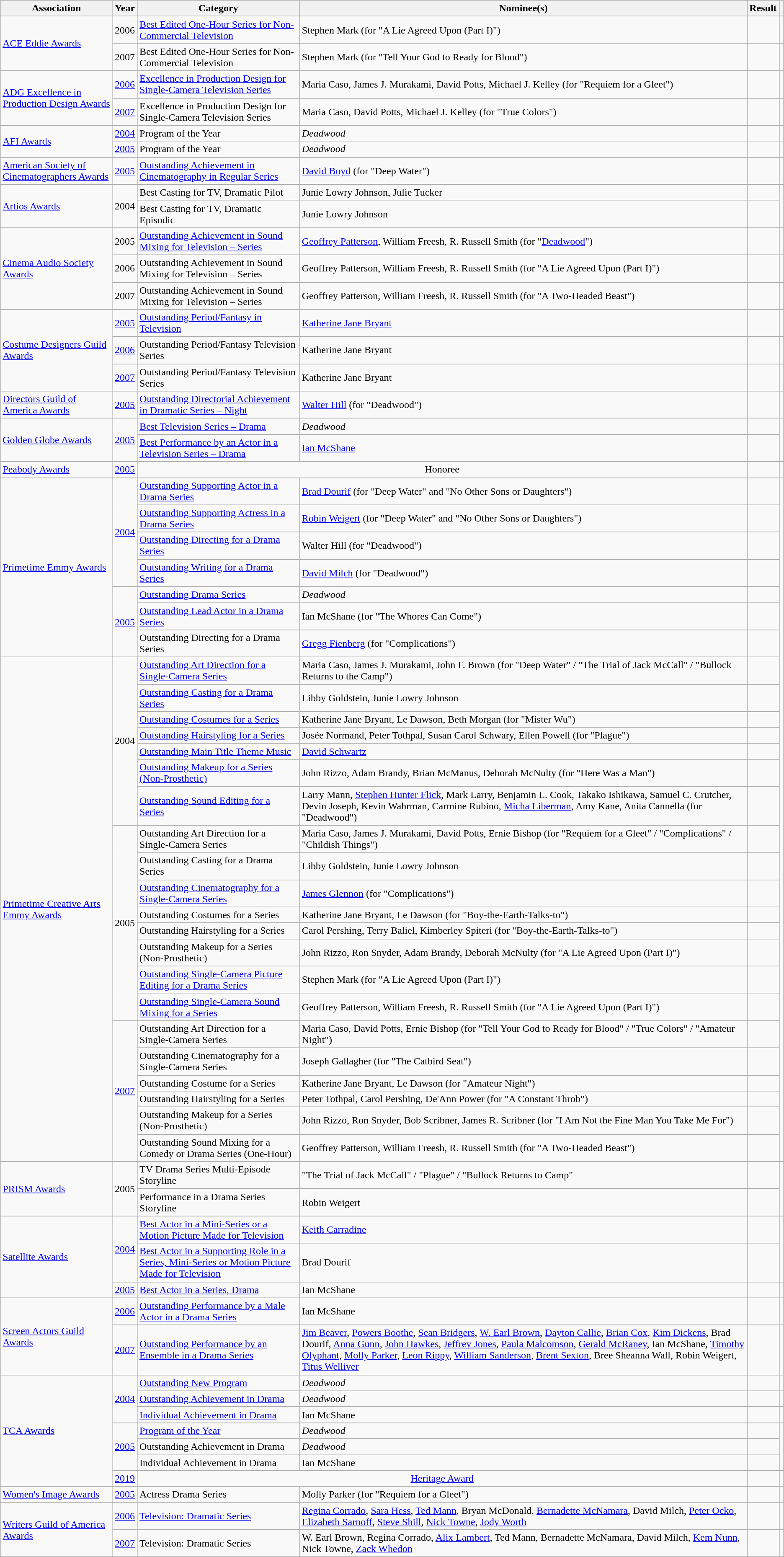<table class="wikitable">
<tr>
<th>Association</th>
<th>Year</th>
<th>Category</th>
<th>Nominee(s)</th>
<th>Result</th>
<th></th>
</tr>
<tr>
<td rowspan="2"><a href='#'>ACE Eddie Awards</a></td>
<td align="center">2006</td>
<td><a href='#'>Best Edited One-Hour Series for Non-Commercial Television</a></td>
<td>Stephen Mark (for "A Lie Agreed Upon (Part I)")</td>
<td></td>
<td align="center"></td>
</tr>
<tr>
<td align="center">2007</td>
<td>Best Edited One-Hour Series for Non-Commercial Television</td>
<td>Stephen Mark (for "Tell Your God to Ready for Blood")</td>
<td></td>
<td align="center"></td>
</tr>
<tr>
<td rowspan="2"><a href='#'>ADG Excellence in Production Design Awards</a></td>
<td align="center"><a href='#'>2006</a></td>
<td><a href='#'>Excellence in Production Design for Single-Camera Television Series</a></td>
<td>Maria Caso, James J. Murakami, David Potts, Michael J. Kelley (for "Requiem for a Gleet")</td>
<td></td>
<td align="center"></td>
</tr>
<tr>
<td align="center"><a href='#'>2007</a></td>
<td>Excellence in Production Design for Single-Camera Television Series</td>
<td>Maria Caso, David Potts, Michael J. Kelley (for "True Colors")</td>
<td></td>
<td align="center"></td>
</tr>
<tr>
<td rowspan="2"><a href='#'>AFI Awards</a></td>
<td align="center"><a href='#'>2004</a></td>
<td>Program of the Year</td>
<td><em>Deadwood</em></td>
<td></td>
<td align="center"></td>
</tr>
<tr>
<td align="center"><a href='#'>2005</a></td>
<td>Program of the Year</td>
<td><em>Deadwood</em></td>
<td></td>
<td align="center"></td>
</tr>
<tr>
<td><a href='#'>American Society of Cinematographers Awards</a></td>
<td align="center"><a href='#'>2005</a></td>
<td><a href='#'>Outstanding Achievement in Cinematography in Regular Series</a></td>
<td><a href='#'>David Boyd</a> (for "Deep Water")</td>
<td></td>
<td align="center"></td>
</tr>
<tr>
<td rowspan="2"><a href='#'>Artios Awards</a></td>
<td align="center" rowspan="2">2004</td>
<td>Best Casting for TV, Dramatic Pilot</td>
<td>Junie Lowry Johnson, Julie Tucker</td>
<td></td>
<td align="center" rowspan="2"></td>
</tr>
<tr>
<td>Best Casting for TV, Dramatic Episodic</td>
<td>Junie Lowry Johnson</td>
<td></td>
</tr>
<tr>
<td rowspan="3"><a href='#'>Cinema Audio Society Awards</a></td>
<td align="center">2005</td>
<td><a href='#'>Outstanding Achievement in Sound Mixing for Television – Series</a></td>
<td><a href='#'>Geoffrey Patterson</a>, William Freesh, R. Russell Smith (for "<a href='#'>Deadwood</a>")</td>
<td></td>
<td align="center"></td>
</tr>
<tr>
<td align="center">2006</td>
<td>Outstanding Achievement in Sound Mixing for Television – Series</td>
<td>Geoffrey Patterson, William Freesh, R. Russell Smith (for "A Lie Agreed Upon (Part I)")</td>
<td></td>
<td align="center"></td>
</tr>
<tr>
<td align="center">2007</td>
<td>Outstanding Achievement in Sound Mixing for Television – Series</td>
<td>Geoffrey Patterson, William Freesh, R. Russell Smith (for "A Two-Headed Beast")</td>
<td></td>
<td align="center"></td>
</tr>
<tr>
<td rowspan="3"><a href='#'>Costume Designers Guild Awards</a></td>
<td align="center"><a href='#'>2005</a></td>
<td><a href='#'>Outstanding Period/Fantasy in Television</a></td>
<td><a href='#'>Katherine Jane Bryant</a></td>
<td></td>
<td align="center"></td>
</tr>
<tr>
<td align="center"><a href='#'>2006</a></td>
<td>Outstanding Period/Fantasy Television Series</td>
<td>Katherine Jane Bryant</td>
<td></td>
<td align="center"></td>
</tr>
<tr>
<td align="center"><a href='#'>2007</a></td>
<td>Outstanding Period/Fantasy Television Series</td>
<td>Katherine Jane Bryant</td>
<td></td>
<td align="center"></td>
</tr>
<tr>
<td><a href='#'>Directors Guild of America Awards</a></td>
<td align="center"><a href='#'>2005</a></td>
<td><a href='#'>Outstanding Directorial Achievement in Dramatic Series – Night</a></td>
<td><a href='#'>Walter Hill</a> (for "Deadwood")</td>
<td></td>
<td align="center"></td>
</tr>
<tr>
<td rowspan="2"><a href='#'>Golden Globe Awards</a></td>
<td align="center" rowspan="2"><a href='#'>2005</a></td>
<td><a href='#'>Best Television Series – Drama</a></td>
<td><em>Deadwood</em></td>
<td></td>
<td align="center" rowspan="2"></td>
</tr>
<tr>
<td><a href='#'>Best Performance by an Actor in a Television Series – Drama</a></td>
<td><a href='#'>Ian McShane</a></td>
<td></td>
</tr>
<tr>
<td><a href='#'>Peabody Awards</a></td>
<td align="center"><a href='#'>2005</a></td>
<td align="center" colspan="2">Honoree</td>
<td></td>
<td align="center"></td>
</tr>
<tr>
<td rowspan="7"><a href='#'>Primetime Emmy Awards</a></td>
<td align="center" rowspan="4"><a href='#'>2004</a></td>
<td><a href='#'>Outstanding Supporting Actor in a Drama Series</a></td>
<td><a href='#'>Brad Dourif</a> (for "Deep Water" and "No Other Sons or Daughters")</td>
<td></td>
<td align="center" rowspan="28"></td>
</tr>
<tr>
<td><a href='#'>Outstanding Supporting Actress in a Drama Series</a></td>
<td><a href='#'>Robin Weigert</a> (for "Deep Water" and "No Other Sons or Daughters")</td>
<td></td>
</tr>
<tr>
<td><a href='#'>Outstanding Directing for a Drama Series</a></td>
<td>Walter Hill (for "Deadwood")</td>
<td></td>
</tr>
<tr>
<td><a href='#'>Outstanding Writing for a Drama Series</a></td>
<td><a href='#'>David Milch</a> (for "Deadwood")</td>
<td></td>
</tr>
<tr>
<td align="center" rowspan="3"><a href='#'>2005</a></td>
<td><a href='#'>Outstanding Drama Series</a></td>
<td><em>Deadwood</em></td>
<td></td>
</tr>
<tr>
<td><a href='#'>Outstanding Lead Actor in a Drama Series</a></td>
<td>Ian McShane (for "The Whores Can Come")</td>
<td></td>
</tr>
<tr>
<td>Outstanding Directing for a Drama Series</td>
<td><a href='#'>Gregg Fienberg</a> (for "Complications")</td>
<td></td>
</tr>
<tr>
<td rowspan="21"><a href='#'>Primetime Creative Arts Emmy Awards</a></td>
<td align="center" rowspan="7">2004</td>
<td><a href='#'>Outstanding Art Direction for a Single-Camera Series</a></td>
<td>Maria Caso, James J. Murakami, John F. Brown (for "Deep Water" / "The Trial of Jack McCall" / "Bullock Returns to the Camp")</td>
<td></td>
</tr>
<tr>
<td><a href='#'>Outstanding Casting for a Drama Series</a></td>
<td>Libby Goldstein, Junie Lowry Johnson</td>
<td></td>
</tr>
<tr>
<td><a href='#'>Outstanding Costumes for a Series</a></td>
<td>Katherine Jane Bryant, Le Dawson, Beth Morgan (for "Mister Wu")</td>
<td></td>
</tr>
<tr>
<td><a href='#'>Outstanding Hairstyling for a Series</a></td>
<td>Josée Normand, Peter Tothpal, Susan Carol Schwary, Ellen Powell (for "Plague")</td>
<td></td>
</tr>
<tr>
<td><a href='#'>Outstanding Main Title Theme Music</a></td>
<td><a href='#'>David Schwartz</a></td>
<td></td>
</tr>
<tr>
<td><a href='#'>Outstanding Makeup for a Series (Non-Prosthetic)</a></td>
<td>John Rizzo, Adam Brandy, Brian McManus, Deborah McNulty (for "Here Was a Man")</td>
<td></td>
</tr>
<tr>
<td><a href='#'>Outstanding Sound Editing for a Series</a></td>
<td>Larry Mann, <a href='#'>Stephen Hunter Flick</a>, Mark Larry, Benjamin L. Cook, Takako Ishikawa, Samuel C. Crutcher, Devin Joseph, Kevin Wahrman, Carmine Rubino, <a href='#'>Micha Liberman</a>, Amy Kane, Anita Cannella (for "Deadwood")</td>
<td></td>
</tr>
<tr>
<td align="center" rowspan="8">2005</td>
<td>Outstanding Art Direction for a Single-Camera Series</td>
<td>Maria Caso, James J. Murakami, David Potts, Ernie Bishop (for "Requiem for a Gleet" / "Complications" / "Childish Things")</td>
<td></td>
</tr>
<tr>
<td>Outstanding Casting for a Drama Series</td>
<td>Libby Goldstein, Junie Lowry Johnson</td>
<td></td>
</tr>
<tr>
<td><a href='#'>Outstanding Cinematography for a Single-Camera Series</a></td>
<td><a href='#'>James Glennon</a> (for "Complications")</td>
<td></td>
</tr>
<tr>
<td>Outstanding Costumes for a Series</td>
<td>Katherine Jane Bryant, Le Dawson (for "Boy-the-Earth-Talks-to")</td>
<td></td>
</tr>
<tr>
<td>Outstanding Hairstyling for a Series</td>
<td>Carol Pershing, Terry Baliel, Kimberley Spiteri (for "Boy-the-Earth-Talks-to")</td>
<td></td>
</tr>
<tr>
<td>Outstanding Makeup for a Series (Non-Prosthetic)</td>
<td>John Rizzo, Ron Snyder, Adam Brandy, Deborah McNulty (for "A Lie Agreed Upon (Part I)")</td>
<td></td>
</tr>
<tr>
<td><a href='#'>Outstanding Single-Camera Picture Editing for a Drama Series</a></td>
<td>Stephen Mark (for "A Lie Agreed Upon (Part I)")</td>
<td></td>
</tr>
<tr>
<td><a href='#'>Outstanding Single-Camera Sound Mixing for a Series</a></td>
<td>Geoffrey Patterson, William Freesh, R. Russell Smith (for "A Lie Agreed Upon (Part I)")</td>
<td></td>
</tr>
<tr>
<td align="center" rowspan="6"><a href='#'>2007</a></td>
<td>Outstanding Art Direction for a Single-Camera Series</td>
<td>Maria Caso, David Potts, Ernie Bishop (for "Tell Your God to Ready for Blood" / "True Colors" / "Amateur Night")</td>
<td></td>
</tr>
<tr>
<td>Outstanding Cinematography for a Single-Camera Series</td>
<td>Joseph Gallagher (for "The Catbird Seat")</td>
<td></td>
</tr>
<tr>
<td>Outstanding Costume for a Series</td>
<td>Katherine Jane Bryant, Le Dawson (for "Amateur Night")</td>
<td></td>
</tr>
<tr>
<td>Outstanding Hairstyling for a Series</td>
<td>Peter Tothpal, Carol Pershing, De'Ann Power (for "A Constant Throb")</td>
<td></td>
</tr>
<tr>
<td>Outstanding Makeup for a Series (Non-Prosthetic)</td>
<td>John Rizzo, Ron Snyder, Bob Scribner, James R. Scribner (for "I Am Not the Fine Man You Take Me For")</td>
<td></td>
</tr>
<tr>
<td>Outstanding Sound Mixing for a Comedy or Drama Series (One-Hour)</td>
<td>Geoffrey Patterson, William Freesh, R. Russell Smith (for "A Two-Headed Beast")</td>
<td></td>
</tr>
<tr>
<td rowspan="2"><a href='#'>PRISM Awards</a></td>
<td align="center" rowspan="2">2005</td>
<td>TV Drama Series Multi-Episode Storyline</td>
<td>"The Trial of Jack McCall" / "Plague" / "Bullock Returns to Camp"</td>
<td></td>
<td align="center" rowspan="2"></td>
</tr>
<tr>
<td>Performance in a Drama Series Storyline</td>
<td>Robin Weigert</td>
<td></td>
</tr>
<tr>
<td rowspan="3"><a href='#'>Satellite Awards</a></td>
<td align="center" rowspan="2"><a href='#'>2004</a></td>
<td><a href='#'>Best Actor in a Mini-Series or a Motion Picture Made for Television</a></td>
<td><a href='#'>Keith Carradine</a></td>
<td></td>
<td align="center" rowspan="2"></td>
</tr>
<tr>
<td><a href='#'>Best Actor in a Supporting Role in a Series, Mini-Series or Motion Picture Made for Television</a></td>
<td>Brad Dourif</td>
<td></td>
</tr>
<tr>
<td align="center"><a href='#'>2005</a></td>
<td><a href='#'>Best Actor in a Series, Drama</a></td>
<td>Ian McShane</td>
<td></td>
<td align="center"></td>
</tr>
<tr>
<td rowspan="2"><a href='#'>Screen Actors Guild Awards</a></td>
<td align="center"><a href='#'>2006</a></td>
<td><a href='#'>Outstanding Performance by a Male Actor in a Drama Series</a></td>
<td>Ian McShane</td>
<td></td>
<td align="center"></td>
</tr>
<tr>
<td align="center"><a href='#'>2007</a></td>
<td><a href='#'>Outstanding Performance by an Ensemble in a Drama Series</a></td>
<td><a href='#'>Jim Beaver</a>, <a href='#'>Powers Boothe</a>, <a href='#'>Sean Bridgers</a>, <a href='#'>W. Earl Brown</a>, <a href='#'>Dayton Callie</a>, <a href='#'>Brian Cox</a>, <a href='#'>Kim Dickens</a>, Brad Dourif, <a href='#'>Anna Gunn</a>, <a href='#'>John Hawkes</a>, <a href='#'>Jeffrey Jones</a>, <a href='#'>Paula Malcomson</a>, <a href='#'>Gerald McRaney</a>, Ian McShane, <a href='#'>Timothy Olyphant</a>, <a href='#'>Molly Parker</a>, <a href='#'>Leon Rippy</a>, <a href='#'>William Sanderson</a>, <a href='#'>Brent Sexton</a>, Bree Sheanna Wall, Robin Weigert, <a href='#'>Titus Welliver</a></td>
<td></td>
<td align="center"></td>
</tr>
<tr>
<td rowspan="7"><a href='#'>TCA Awards</a></td>
<td align="center" rowspan="3"><a href='#'>2004</a></td>
<td><a href='#'>Outstanding New Program</a></td>
<td><em>Deadwood</em></td>
<td></td>
<td align="center"></td>
</tr>
<tr>
<td><a href='#'>Outstanding Achievement in Drama</a></td>
<td><em>Deadwood</em></td>
<td></td>
<td align="center"></td>
</tr>
<tr>
<td><a href='#'>Individual Achievement in Drama</a></td>
<td>Ian McShane</td>
<td></td>
<td align="center"></td>
</tr>
<tr>
<td align="center" rowspan="3"><a href='#'>2005</a></td>
<td><a href='#'>Program of the Year</a></td>
<td><em>Deadwood</em></td>
<td></td>
<td align="center" rowspan="3"></td>
</tr>
<tr>
<td>Outstanding Achievement in Drama</td>
<td><em>Deadwood</em></td>
<td></td>
</tr>
<tr>
<td>Individual Achievement in Drama</td>
<td>Ian McShane</td>
<td></td>
</tr>
<tr>
<td align="center"><a href='#'>2019</a></td>
<td align="center" colspan="2"><a href='#'>Heritage Award</a></td>
<td></td>
<td align="center"></td>
</tr>
<tr>
<td><a href='#'>Women's Image Awards</a></td>
<td align="center"><a href='#'>2005</a></td>
<td>Actress Drama Series</td>
<td>Molly Parker (for "Requiem for a Gleet")</td>
<td></td>
<td align="center"></td>
</tr>
<tr>
<td rowspan="2"><a href='#'>Writers Guild of America Awards</a></td>
<td align="center"><a href='#'>2006</a></td>
<td><a href='#'>Television: Dramatic Series</a></td>
<td><a href='#'>Regina Corrado</a>, <a href='#'>Sara Hess</a>, <a href='#'>Ted Mann</a>, Bryan McDonald, <a href='#'>Bernadette McNamara</a>, David Milch, <a href='#'>Peter Ocko</a>, <a href='#'>Elizabeth Sarnoff</a>, <a href='#'>Steve Shill</a>, <a href='#'>Nick Towne</a>, <a href='#'>Jody Worth</a></td>
<td></td>
<td align="center"></td>
</tr>
<tr>
<td align="center"><a href='#'>2007</a></td>
<td>Television: Dramatic Series</td>
<td>W. Earl Brown, Regina Corrado, <a href='#'>Alix Lambert</a>, Ted Mann, Bernadette McNamara, David Milch, <a href='#'>Kem Nunn</a>, Nick Towne, <a href='#'>Zack Whedon</a></td>
<td></td>
<td align="center"></td>
</tr>
</table>
